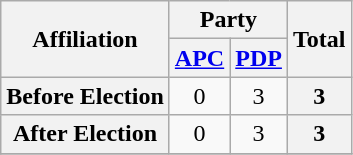<table class="wikitable" style="text-align:center">
<tr>
<th rowspan="2">Affiliation</th>
<th colspan="2">Party</th>
<th rowspan="2">Total</th>
</tr>
<tr>
<th><a href='#'>APC</a></th>
<th><a href='#'>PDP</a></th>
</tr>
<tr>
<th>Before Election</th>
<td>0</td>
<td>3</td>
<th>3</th>
</tr>
<tr>
<th>After Election</th>
<td>0</td>
<td>3</td>
<th>3</th>
</tr>
<tr>
</tr>
</table>
